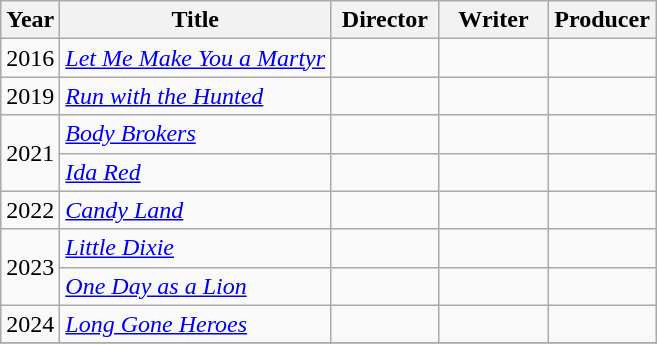<table class="wikitable">
<tr>
<th>Year</th>
<th>Title</th>
<th width=65>Director</th>
<th width=65>Writer</th>
<th width=65>Producer</th>
</tr>
<tr>
<td>2016</td>
<td><em><a href='#'>Let Me Make You a Martyr</a></em></td>
<td></td>
<td></td>
<td></td>
</tr>
<tr>
<td>2019</td>
<td><em><a href='#'>Run with the Hunted</a></em></td>
<td></td>
<td></td>
<td></td>
</tr>
<tr>
<td rowspan=2>2021</td>
<td><em><a href='#'>Body Brokers</a></em></td>
<td></td>
<td></td>
<td></td>
</tr>
<tr>
<td><em><a href='#'>Ida Red</a></em></td>
<td></td>
<td></td>
<td></td>
</tr>
<tr>
<td>2022</td>
<td><em><a href='#'>Candy Land</a></em></td>
<td></td>
<td></td>
<td></td>
</tr>
<tr>
<td rowspan=2>2023</td>
<td><em><a href='#'>Little Dixie</a></em></td>
<td></td>
<td></td>
<td></td>
</tr>
<tr>
<td><em><a href='#'>One Day as a Lion</a></em></td>
<td></td>
<td></td>
<td></td>
</tr>
<tr>
<td>2024</td>
<td><em><a href='#'>Long Gone Heroes</a></em></td>
<td></td>
<td></td>
<td></td>
</tr>
<tr>
</tr>
</table>
